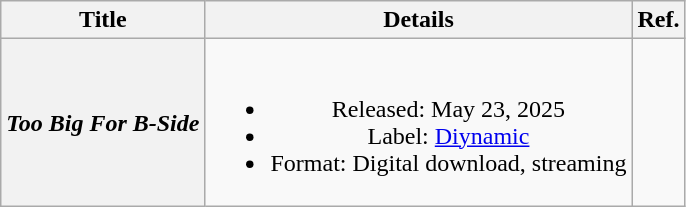<table class="wikitable plainrowheaders" style="text-align:center;">
<tr>
<th>Title</th>
<th>Details</th>
<th>Ref.</th>
</tr>
<tr>
<th scope="row"><em>Too Big For B-Side</em></th>
<td><br><ul><li>Released: May 23, 2025</li><li>Label: <a href='#'>Diynamic</a></li><li>Format: Digital download, streaming</li></ul></td>
<td><br></td>
</tr>
</table>
